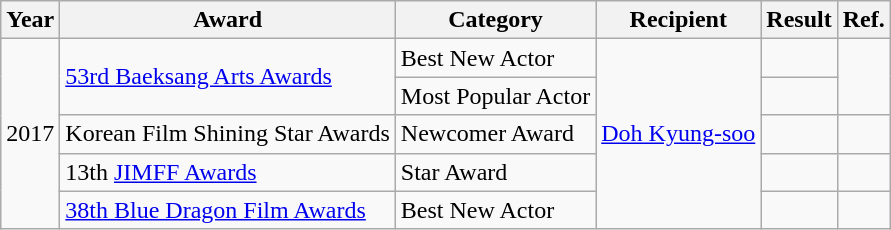<table class="wikitable">
<tr>
<th>Year</th>
<th>Award</th>
<th>Category</th>
<th>Recipient</th>
<th>Result</th>
<th>Ref.</th>
</tr>
<tr>
<td rowspan="5">2017</td>
<td rowspan="2"><a href='#'>53rd Baeksang Arts Awards</a></td>
<td>Best New Actor</td>
<td rowspan="5"><a href='#'>Doh Kyung-soo</a></td>
<td></td>
<td rowspan="2"></td>
</tr>
<tr>
<td>Most Popular Actor</td>
<td></td>
</tr>
<tr>
<td>Korean Film Shining Star Awards</td>
<td>Newcomer Award</td>
<td></td>
<td></td>
</tr>
<tr>
<td>13th <a href='#'>JIMFF Awards</a></td>
<td>Star Award</td>
<td></td>
<td></td>
</tr>
<tr>
<td><a href='#'>38th Blue Dragon Film Awards</a></td>
<td>Best New Actor</td>
<td></td>
<td></td>
</tr>
</table>
